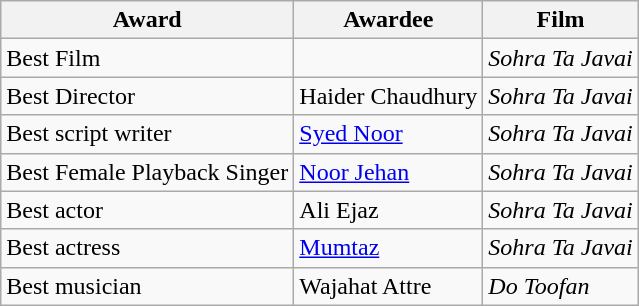<table class="wikitable">
<tr>
<th>Award</th>
<th>Awardee</th>
<th>Film</th>
</tr>
<tr>
<td>Best Film</td>
<td></td>
<td><em>Sohra Ta Javai</em></td>
</tr>
<tr>
<td>Best Director</td>
<td>Haider Chaudhury</td>
<td><em>Sohra Ta Javai</em></td>
</tr>
<tr>
<td>Best script writer</td>
<td><a href='#'>Syed Noor</a></td>
<td><em>Sohra Ta Javai</em></td>
</tr>
<tr>
<td>Best Female Playback Singer</td>
<td><a href='#'>Noor Jehan</a></td>
<td><em>Sohra Ta Javai</em></td>
</tr>
<tr>
<td>Best actor</td>
<td>Ali Ejaz</td>
<td><em>Sohra Ta Javai</em></td>
</tr>
<tr>
<td>Best actress</td>
<td><a href='#'>Mumtaz</a></td>
<td><em>Sohra Ta Javai</em></td>
</tr>
<tr>
<td>Best musician</td>
<td>Wajahat Attre</td>
<td><em>Do Toofan</em></td>
</tr>
</table>
